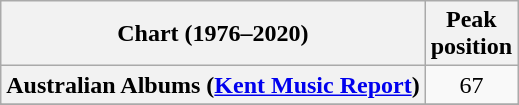<table class="wikitable sortable plainrowheaders">
<tr>
<th>Chart (1976–2020)</th>
<th>Peak<br>position</th>
</tr>
<tr>
<th scope="row">Australian Albums (<a href='#'>Kent Music Report</a>)</th>
<td style="text-align:center;">67</td>
</tr>
<tr>
</tr>
<tr>
</tr>
<tr>
</tr>
</table>
